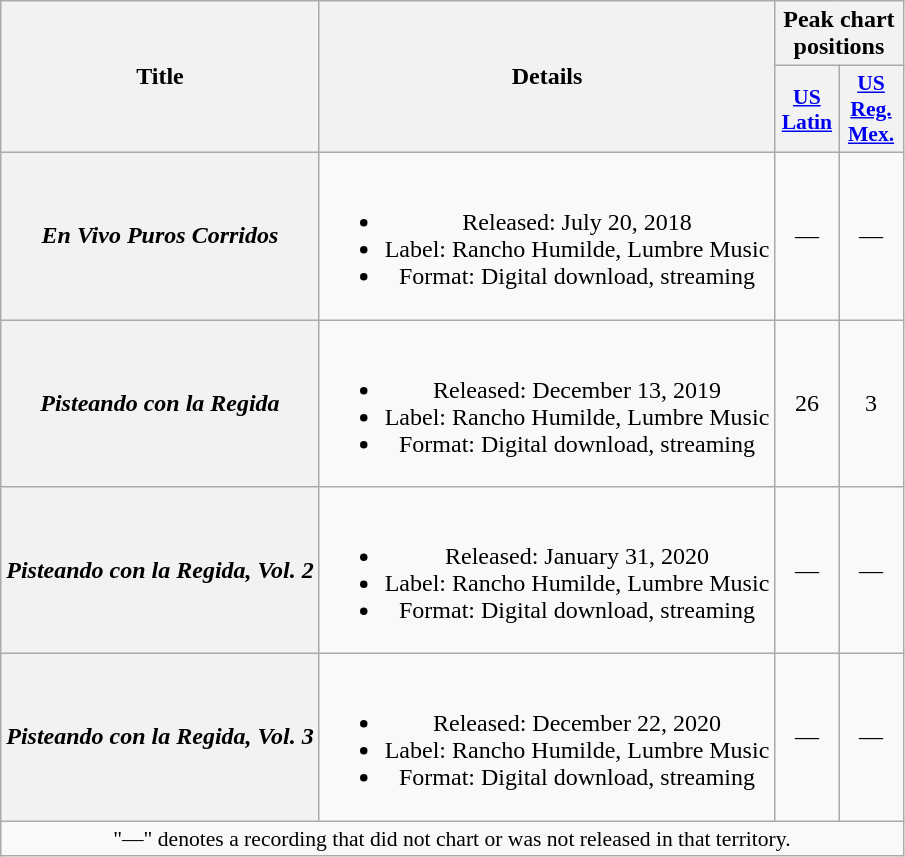<table class="wikitable plainrowheaders" style="text-align:center;">
<tr>
<th scope="col" rowspan="2">Title</th>
<th scope="col" rowspan="2">Details</th>
<th scope="col" colspan="2">Peak chart positions</th>
</tr>
<tr>
<th scope="col" style="width:2.5em;font-size:90%;"><a href='#'>US<br>Latin</a><br></th>
<th scope="col" style="width:2.5em;font-size:90%;"><a href='#'>US<br>Reg.<br>Mex.</a><br></th>
</tr>
<tr>
<th scope="row"><em>En Vivo Puros Corridos</em></th>
<td><br><ul><li>Released: July 20, 2018</li><li>Label: Rancho Humilde, Lumbre Music</li><li>Format: Digital download, streaming</li></ul></td>
<td>—</td>
<td>—</td>
</tr>
<tr>
<th scope="row"><em>Pisteando con la Regida</em></th>
<td><br><ul><li>Released: December 13, 2019</li><li>Label: Rancho Humilde, Lumbre Music</li><li>Format: Digital download, streaming</li></ul></td>
<td>26</td>
<td>3</td>
</tr>
<tr>
<th scope="row"><em>Pisteando con la Regida, Vol. 2</em></th>
<td><br><ul><li>Released: January 31, 2020</li><li>Label: Rancho Humilde, Lumbre Music</li><li>Format: Digital download, streaming</li></ul></td>
<td>—</td>
<td>—</td>
</tr>
<tr>
<th scope="row"><em>Pisteando con la Regida, Vol. 3</em></th>
<td><br><ul><li>Released: December 22, 2020</li><li>Label: Rancho Humilde, Lumbre Music</li><li>Format: Digital download, streaming</li></ul></td>
<td>—</td>
<td>—</td>
</tr>
<tr>
<td colspan="4" style="font-size:90%">"—" denotes a recording that did not chart or was not released in that territory.</td>
</tr>
</table>
